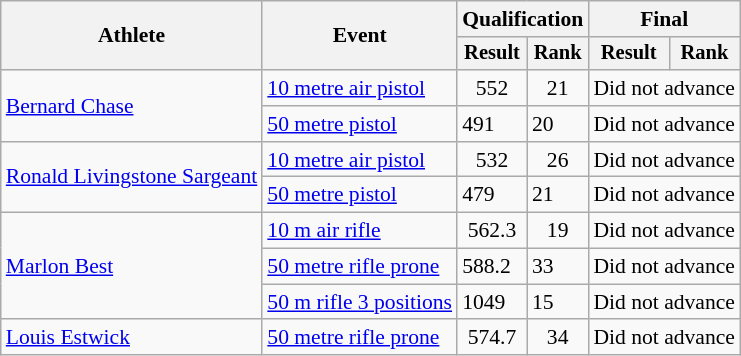<table class="wikitable" style="font-size:90%">
<tr>
<th rowspan="2">Athlete</th>
<th rowspan="2">Event</th>
<th colspan="2">Qualification</th>
<th colspan="2">Final</th>
</tr>
<tr style="font-size:95%">
<th>Result</th>
<th>Rank</th>
<th>Result</th>
<th>Rank</th>
</tr>
<tr align=center>
<td align=left rowspan=2><a href='#'>Bernard Chase</a></td>
<td align=left><a href='#'>10 metre air pistol</a></td>
<td>552</td>
<td>21</td>
<td colspan=2>Did not advance</td>
</tr>
<tr>
<td align=left><a href='#'>50 metre pistol</a></td>
<td>491</td>
<td>20</td>
<td colspan=2>Did not advance</td>
</tr>
<tr align=center>
<td align=left rowspan=2><a href='#'>Ronald Livingstone Sargeant</a></td>
<td align=left><a href='#'>10 metre air pistol</a></td>
<td>532</td>
<td>26</td>
<td colspan=2>Did not advance</td>
</tr>
<tr>
<td align=left><a href='#'>50 metre pistol</a></td>
<td>479</td>
<td>21</td>
<td colspan=2>Did not advance</td>
</tr>
<tr align=center>
<td align=left rowspan=3><a href='#'>Marlon Best</a></td>
<td align=left><a href='#'>10 m air rifle</a></td>
<td>562.3</td>
<td>19</td>
<td colspan=2>Did not advance</td>
</tr>
<tr>
<td align=left><a href='#'>50 metre rifle prone</a></td>
<td>588.2</td>
<td>33</td>
<td colspan=2>Did not advance</td>
</tr>
<tr>
<td align=left><a href='#'>50 m rifle 3 positions</a></td>
<td>1049</td>
<td>15</td>
<td colspan=2>Did not advance</td>
</tr>
<tr align=center>
<td align=left><a href='#'>Louis Estwick</a></td>
<td align=left><a href='#'>50 metre rifle prone</a></td>
<td>574.7</td>
<td>34</td>
<td colspan=2>Did not advance</td>
</tr>
</table>
